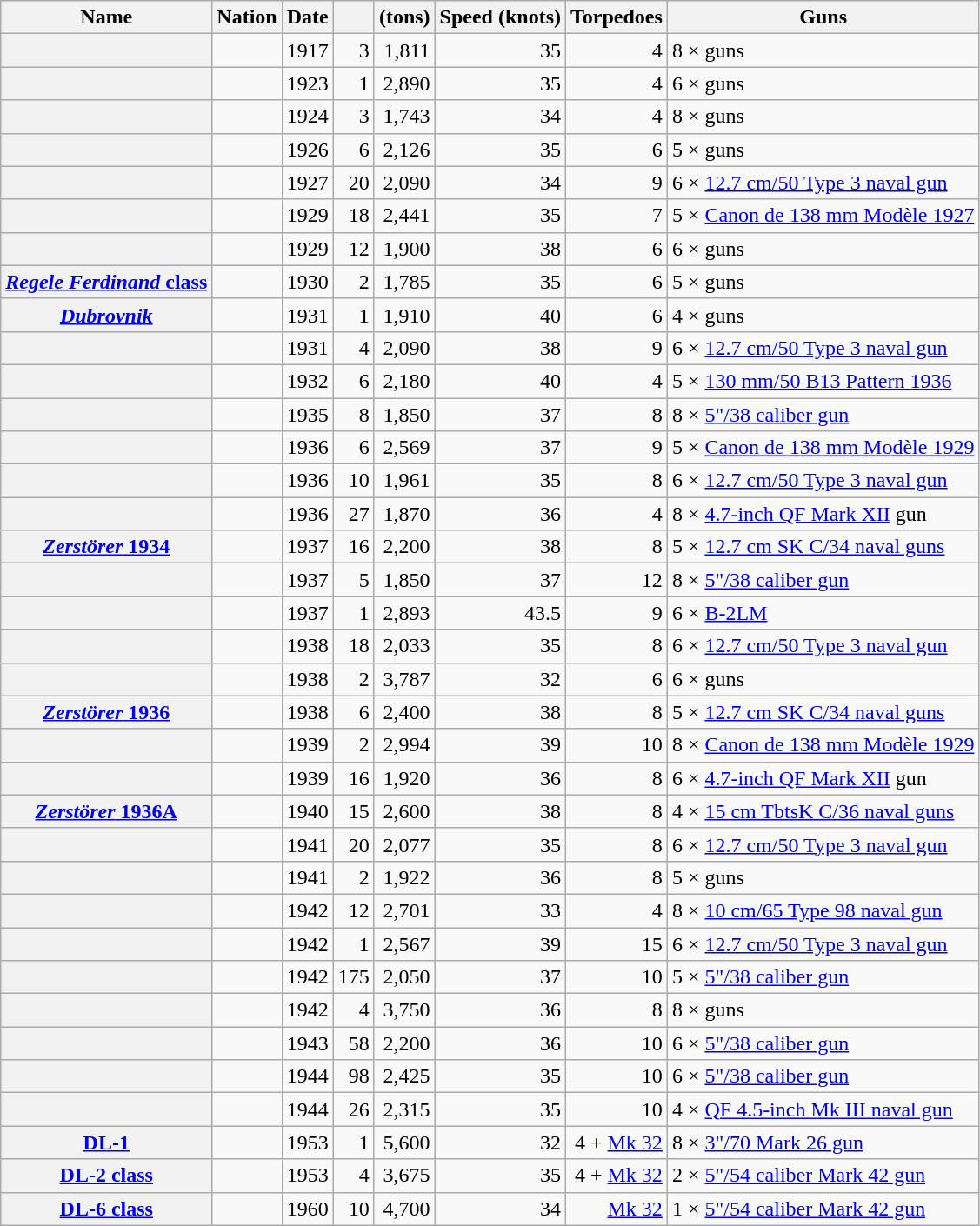<table class="wikitable sortable plainrowheaders" style="text-align: right;">
<tr>
<th scope="col">Name</th>
<th scope="col">Nation</th>
<th scope="col">Date</th>
<th scope="col"></th>
<th scope="col"> (tons)</th>
<th scope="col">Speed (knots)</th>
<th scope="col">Torpedoes</th>
<th scope="col">Guns</th>
</tr>
<tr>
<th scope="row"></th>
<td style="text-align: left;"></td>
<td>1917</td>
<td>3</td>
<td>1,811</td>
<td>35</td>
<td>4</td>
<td style="text-align: left;">8 ×  guns</td>
</tr>
<tr>
<th scope="row"></th>
<td style="text-align: left;"></td>
<td>1923</td>
<td>1</td>
<td>2,890</td>
<td>35</td>
<td>4</td>
<td style="text-align: left;">6 ×  guns</td>
</tr>
<tr>
<th scope="row"></th>
<td style="text-align: left;"></td>
<td>1924</td>
<td>3</td>
<td>1,743</td>
<td>34</td>
<td>4</td>
<td style="text-align: left;">8 ×  guns</td>
</tr>
<tr>
<th scope="row"></th>
<td style="text-align: left;"></td>
<td>1926</td>
<td>6</td>
<td>2,126</td>
<td>35</td>
<td>6</td>
<td style="text-align: left;">5 ×  guns</td>
</tr>
<tr>
<th scope="row"></th>
<td style="text-align: left;"></td>
<td>1927</td>
<td>20</td>
<td>2,090</td>
<td>34</td>
<td>9</td>
<td style="text-align: left;">6 × <a href='#'>12.7 cm/50 Type 3 naval gun</a></td>
</tr>
<tr>
<th scope="row"></th>
<td style="text-align: left;"></td>
<td>1929</td>
<td>18</td>
<td>2,441</td>
<td>35</td>
<td>7</td>
<td style="text-align: left;">5 × <a href='#'>Canon de 138 mm Modèle 1927</a></td>
</tr>
<tr>
<th scope="row"></th>
<td style="text-align: left;"></td>
<td>1929</td>
<td>12</td>
<td>1,900</td>
<td>38</td>
<td>6</td>
<td style="text-align: left;">6 ×  guns</td>
</tr>
<tr>
<th scope="row"><a href='#'><em>Regele Ferdinand</em> class</a></th>
<td style="text-align: left;"></td>
<td>1930</td>
<td>2</td>
<td>1,785</td>
<td>35</td>
<td>6</td>
<td style="text-align: left;">5 ×  guns</td>
</tr>
<tr>
<th scope="row"><a href='#'><em>Dubrovnik</em></a></th>
<td style="text-align: left;"></td>
<td>1931</td>
<td>1</td>
<td>1,910</td>
<td>40</td>
<td>6</td>
<td style="text-align: left;">4 ×  guns</td>
</tr>
<tr>
<th scope="row"></th>
<td style="text-align: left;"></td>
<td>1931</td>
<td>4</td>
<td>2,090</td>
<td>38</td>
<td>9</td>
<td style="text-align: left;">6 × <a href='#'>12.7 cm/50 Type 3 naval gun</a></td>
</tr>
<tr>
<th scope="row"></th>
<td style="text-align: left;"></td>
<td>1932</td>
<td>6</td>
<td>2,180</td>
<td>40</td>
<td>4</td>
<td style="text-align: left;">5 × <a href='#'>130 mm/50 B13 Pattern 1936</a></td>
</tr>
<tr>
<th scope="row"></th>
<td style="text-align: left;"></td>
<td>1935</td>
<td>8</td>
<td>1,850</td>
<td>37</td>
<td>8</td>
<td style="text-align: left;">8 × <a href='#'>5"/38 caliber gun</a></td>
</tr>
<tr>
<th scope="row"></th>
<td style="text-align: left;"></td>
<td>1936</td>
<td>6</td>
<td>2,569</td>
<td>37</td>
<td>9</td>
<td style="text-align: left;">5 × <a href='#'>Canon de 138 mm Modèle 1929</a></td>
</tr>
<tr>
<th scope="row"></th>
<td style="text-align: left;"></td>
<td>1936</td>
<td>10</td>
<td>1,961</td>
<td>35</td>
<td>8</td>
<td style="text-align: left;">6 × <a href='#'>12.7 cm/50 Type 3 naval gun</a></td>
</tr>
<tr>
<th scope="row"></th>
<td style="text-align: left;"></td>
<td>1936</td>
<td>27</td>
<td>1,870</td>
<td>36</td>
<td>4</td>
<td style="text-align: left;">8 × <a href='#'>4.7-inch QF Mark XII</a> gun</td>
</tr>
<tr>
<th scope="row"><a href='#'><em>Zerstörer</em> 1934</a></th>
<td style="text-align: left;"></td>
<td>1937</td>
<td>16</td>
<td>2,200</td>
<td>38</td>
<td>8</td>
<td style="text-align: left;">5 × <a href='#'>12.7 cm SK C/34 naval guns</a></td>
</tr>
<tr>
<th scope="row"></th>
<td style="text-align: left;"></td>
<td>1937</td>
<td>5</td>
<td>1,850</td>
<td>37</td>
<td>12</td>
<td style="text-align: left;">8 × <a href='#'>5"/38 caliber gun</a></td>
</tr>
<tr>
<th scope="row"></th>
<td style="text-align: left;"></td>
<td>1937</td>
<td>1</td>
<td>2,893</td>
<td>43.5</td>
<td>9</td>
<td style="text-align: left;">6 × <a href='#'>B-2LM</a></td>
</tr>
<tr>
<th scope="row"></th>
<td style="text-align: left;"></td>
<td>1938</td>
<td>18</td>
<td>2,033</td>
<td>35</td>
<td>8</td>
<td style="text-align: left;">6 × <a href='#'>12.7 cm/50 Type 3 naval gun</a></td>
</tr>
<tr>
<th scope="row"></th>
<td style="text-align: left; white-space: nowrap;"></td>
<td>1938</td>
<td>2</td>
<td>3,787</td>
<td>32</td>
<td>6</td>
<td style="text-align: left;">6 ×  guns</td>
</tr>
<tr>
<th scope="row"><a href='#'><em>Zerstörer</em> 1936</a></th>
<td style="text-align: left;"></td>
<td>1938</td>
<td>6</td>
<td>2,400</td>
<td>38</td>
<td>8</td>
<td style="text-align: left;">5 × <a href='#'>12.7 cm SK C/34 naval guns</a></td>
</tr>
<tr>
<th scope="row"></th>
<td style="text-align: left;"></td>
<td>1939</td>
<td>2</td>
<td>2,994</td>
<td>39</td>
<td>10</td>
<td style="text-align: left;">8 × <a href='#'>Canon de 138 mm Modèle 1929</a></td>
</tr>
<tr>
<th scope="row"></th>
<td style="text-align: left;"></td>
<td>1939</td>
<td>16</td>
<td>1,920</td>
<td>36</td>
<td>8</td>
<td style="text-align: left;">6 × <a href='#'>4.7-inch QF Mark XII</a> gun</td>
</tr>
<tr>
<th scope="row"><a href='#'><em>Zerstörer</em> 1936A</a></th>
<td style="text-align: left;"></td>
<td>1940</td>
<td>15</td>
<td>2,600</td>
<td>38</td>
<td>8</td>
<td style="text-align: left;">4 × <a href='#'>15 cm TbtsK C/36 naval guns</a></td>
</tr>
<tr>
<th scope="row"></th>
<td style="text-align: left;"></td>
<td>1941</td>
<td>20</td>
<td>2,077</td>
<td>35</td>
<td>8</td>
<td style="text-align: left;">6 × <a href='#'>12.7 cm/50 Type 3 naval gun</a></td>
</tr>
<tr>
<th scope="row"></th>
<td style="text-align: left;"></td>
<td>1941</td>
<td>2</td>
<td>1,922</td>
<td>36</td>
<td>8</td>
<td style="text-align: left;">5 ×  guns</td>
</tr>
<tr>
<th scope="row"></th>
<td style="text-align: left;"></td>
<td>1942</td>
<td>12</td>
<td>2,701</td>
<td>33</td>
<td>4</td>
<td style="text-align: left;">8 × <a href='#'>10 cm/65 Type 98 naval gun</a></td>
</tr>
<tr>
<th scope="row"></th>
<td style="text-align: left;"></td>
<td>1942</td>
<td>1</td>
<td>2,567</td>
<td>39</td>
<td>15</td>
<td style="text-align: left;">6 × <a href='#'>12.7 cm/50 Type 3 naval gun</a></td>
</tr>
<tr>
<th scope="row"></th>
<td style="text-align: left;"></td>
<td>1942</td>
<td>175</td>
<td>2,050</td>
<td>37</td>
<td>10</td>
<td style="text-align: left;">5 × <a href='#'>5"/38 caliber gun</a></td>
</tr>
<tr>
<th scope="row"></th>
<td style="text-align: left;"></td>
<td>1942</td>
<td>4</td>
<td>3,750</td>
<td>36</td>
<td>8</td>
<td style="text-align: left;">8 ×  guns</td>
</tr>
<tr>
<th scope="row"></th>
<td style="text-align: left;"></td>
<td>1943</td>
<td>58</td>
<td>2,200</td>
<td>36</td>
<td>10</td>
<td style="text-align: left;">6 × <a href='#'>5"/38 caliber gun</a></td>
</tr>
<tr>
<th scope="row"></th>
<td style="text-align: left;"></td>
<td>1944</td>
<td>98</td>
<td>2,425</td>
<td>35</td>
<td>10</td>
<td style="text-align: left;">6 × <a href='#'>5"/38 caliber gun</a></td>
</tr>
<tr>
<th scope="row"></th>
<td style="text-align: left;"></td>
<td>1944</td>
<td>26</td>
<td>2,315</td>
<td>35</td>
<td>10</td>
<td style="text-align: left;">4 × <a href='#'>QF 4.5-inch Mk III naval gun</a></td>
</tr>
<tr>
<th scope="row"><a href='#'>DL-1</a></th>
<td style="text-align: left;"></td>
<td>1953</td>
<td>1</td>
<td>5,600</td>
<td>32</td>
<td>4 + <a href='#'>Mk 32</a></td>
<td style="text-align: left;">8 × <a href='#'>3"/70 Mark 26 gun</a></td>
</tr>
<tr>
<th scope="row"><a href='#'>DL-2 class</a></th>
<td style="text-align: left;"></td>
<td>1953</td>
<td>4</td>
<td>3,675</td>
<td>35</td>
<td>4 + <a href='#'>Mk 32</a></td>
<td style="text-align: left;">2 × <a href='#'>5"/54 caliber Mark 42 gun</a></td>
</tr>
<tr>
<th scope="row"><a href='#'>DL-6 class</a></th>
<td style="text-align: left;"></td>
<td>1960</td>
<td>10</td>
<td>4,700</td>
<td>34</td>
<td><a href='#'>Mk 32</a></td>
<td style="text-align: left;">1 × <a href='#'>5"/54 caliber Mark 42 gun</a></td>
</tr>
</table>
